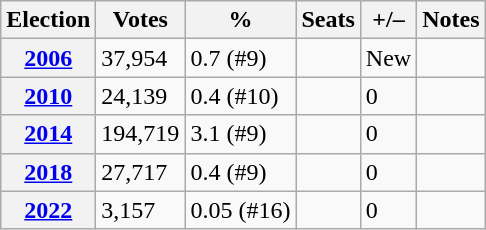<table class="wikitable">
<tr>
<th>Election</th>
<th>Votes</th>
<th>%</th>
<th>Seats</th>
<th>+/–</th>
<th>Notes</th>
</tr>
<tr>
<th><a href='#'>2006</a></th>
<td>37,954</td>
<td>0.7 (#9)</td>
<td></td>
<td>New</td>
<td></td>
</tr>
<tr>
<th><a href='#'>2010</a></th>
<td>24,139</td>
<td>0.4 (#10)</td>
<td></td>
<td> 0</td>
<td></td>
</tr>
<tr>
<th><a href='#'>2014</a></th>
<td>194,719</td>
<td>3.1 (#9)</td>
<td></td>
<td> 0</td>
<td></td>
</tr>
<tr>
<th><a href='#'>2018</a></th>
<td>27,717</td>
<td>0.4 (#9)</td>
<td></td>
<td> 0</td>
<td></td>
</tr>
<tr>
<th><a href='#'>2022</a></th>
<td>3,157</td>
<td>0.05 (#16)</td>
<td></td>
<td> 0</td>
<td></td>
</tr>
</table>
